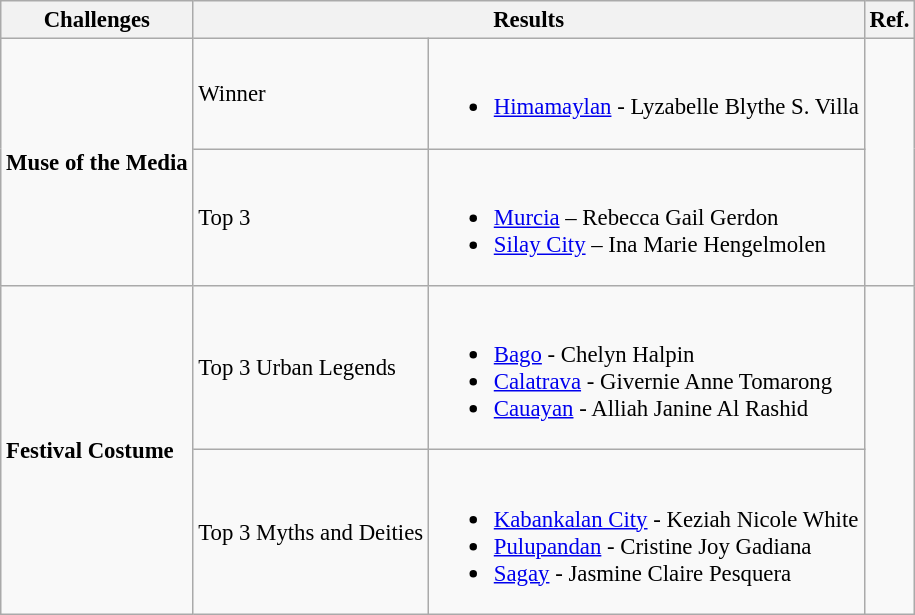<table class="wikitable sortable" style="font-size: 95%;">
<tr>
<th>Challenges</th>
<th colspan="2">Results</th>
<th>Ref.</th>
</tr>
<tr>
<td rowspan="2"><strong>Muse of the Media</strong></td>
<td>Winner</td>
<td><br><ul><li><a href='#'>Himamaylan</a> - Lyzabelle Blythe S. Villa</li></ul></td>
<td rowspan="2"> </td>
</tr>
<tr>
<td>Top 3</td>
<td><br><ul><li><a href='#'>Murcia</a> – Rebecca Gail Gerdon</li><li><a href='#'>Silay City</a> – Ina Marie Hengelmolen</li></ul></td>
</tr>
<tr>
<td rowspan="2"><strong>Festival Costume</strong></td>
<td>Top 3 Urban Legends</td>
<td><br><ul><li><a href='#'>Bago</a> - Chelyn Halpin</li><li><a href='#'>Calatrava</a> - Givernie Anne Tomarong</li><li><a href='#'>Cauayan</a> - Alliah Janine Al Rashid</li></ul></td>
<td rowspan="2"></td>
</tr>
<tr>
<td rowspan="2">Top 3 Myths and Deities</td>
<td><br><ul><li><a href='#'>Kabankalan City</a> - Keziah Nicole White</li><li><a href='#'>Pulupandan</a> - Cristine Joy Gadiana</li><li><a href='#'>Sagay</a> - Jasmine Claire Pesquera</li></ul></td>
</tr>
</table>
